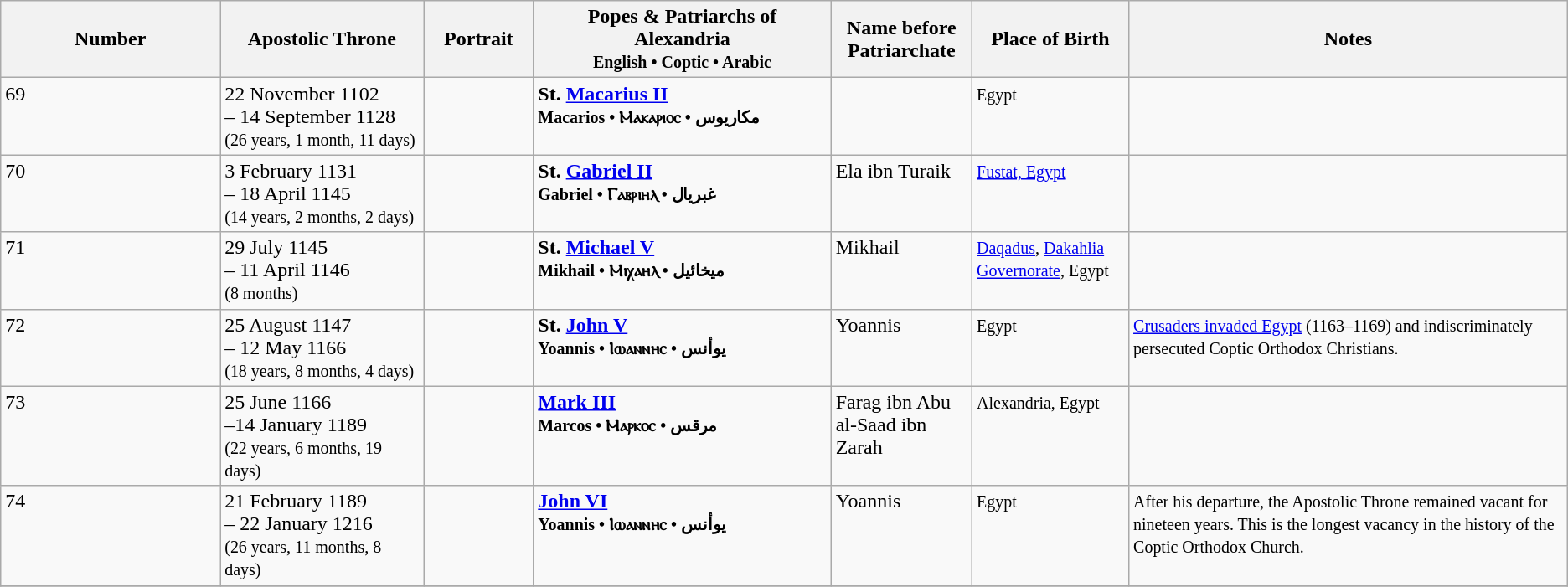<table class="wikitable">
<tr>
<th>Number</th>
<th style="width:13%;">Apostolic Throne</th>
<th style="width:7%;">Portrait</th>
<th style="width:19%;">Popes & Patriarchs of Alexandria<br><small>English • Coptic • Arabic</small></th>
<th style="width:9%;">Name before Patriarchate</th>
<th style="width:10%;">Place of Birth</th>
<th style="width:28%;">Notes</th>
</tr>
<tr valign="top">
<td>69</td>
<td>22 November 1102<br>– 14 September 1128<br><small>(26 years, 1 month, 11 days)</small></td>
<td></td>
<td><strong>St. <a href='#'>Macarius II</a></strong><br><small><strong>Macarios • Ⲙⲁⲕⲁⲣⲓⲟⲥ • مكاريوس</strong></small></td>
<td></td>
<td><small>Egypt</small></td>
<td><small> </small></td>
</tr>
<tr valign="top">
<td>70</td>
<td>3 February 1131<br>– 18 April 1145<br><small>(14 years, 2 months, 2 days)</small></td>
<td></td>
<td><strong>St. <a href='#'>Gabriel II</a></strong><br><small><strong>Gabriel • Ⲅⲁⲃⲣⲓⲏⲗ • غبريال</strong></small></td>
<td>Ela ibn Turaik</td>
<td><small><a href='#'>Fustat, Egypt</a></small></td>
<td><small> </small></td>
</tr>
<tr valign="top">
<td>71</td>
<td>29 July 1145<br>– 11 April 1146<br><small>(8 months)</small></td>
<td></td>
<td><strong>St. <a href='#'>Michael V</a></strong><br><small><strong>Mikhail • Ⲙⲓχⲁⲏⲗ • ميخائيل</strong></small></td>
<td>Mikhail</td>
<td><small><a href='#'>Daqadus</a>, <a href='#'>Dakahlia Governorate</a>, Egypt</small></td>
<td><small>  </small></td>
</tr>
<tr valign="top">
<td>72</td>
<td>25 August 1147<br>– 12 May 1166<br><small>(18 years, 8 months, 4 days)</small></td>
<td></td>
<td><strong>St. <a href='#'>John V</a></strong><br><small><strong>Yoannis • Ⲓⲱⲁⲛⲛⲏⲥ • يوأنس</strong></small></td>
<td>Yoannis</td>
<td><small>Egypt</small></td>
<td><small><a href='#'>Crusaders invaded Egypt</a> (1163–1169) and indiscriminately persecuted Coptic Orthodox Christians.</small></td>
</tr>
<tr valign="top">
<td>73</td>
<td>25 June 1166<br>–14 January 1189<br><small>(22 years, 6 months, 19 days)</small></td>
<td></td>
<td><strong><a href='#'>Mark III</a></strong><br><small><strong>Marcos • Ⲙⲁⲣⲕⲟⲥ • مرقس</strong></small></td>
<td>Farag ibn Abu al-Saad ibn Zarah</td>
<td><small>Alexandria, Egypt</small></td>
<td><small></small></td>
</tr>
<tr valign="top">
<td>74</td>
<td>21 February 1189<br>– 22 January 1216<br><small>(26 years, 11 months, 8 days)</small></td>
<td></td>
<td><strong><a href='#'>John VI</a></strong><br><small><strong>Yoannis • Ⲓⲱⲁⲛⲛⲏⲥ • يوأنس</strong></small></td>
<td>Yoannis</td>
<td><small>Egypt</small></td>
<td><small>After his departure, the Apostolic Throne remained vacant for nineteen years.  This is the longest vacancy in the history of the Coptic Orthodox Church.</small></td>
</tr>
<tr valign="top">
</tr>
</table>
